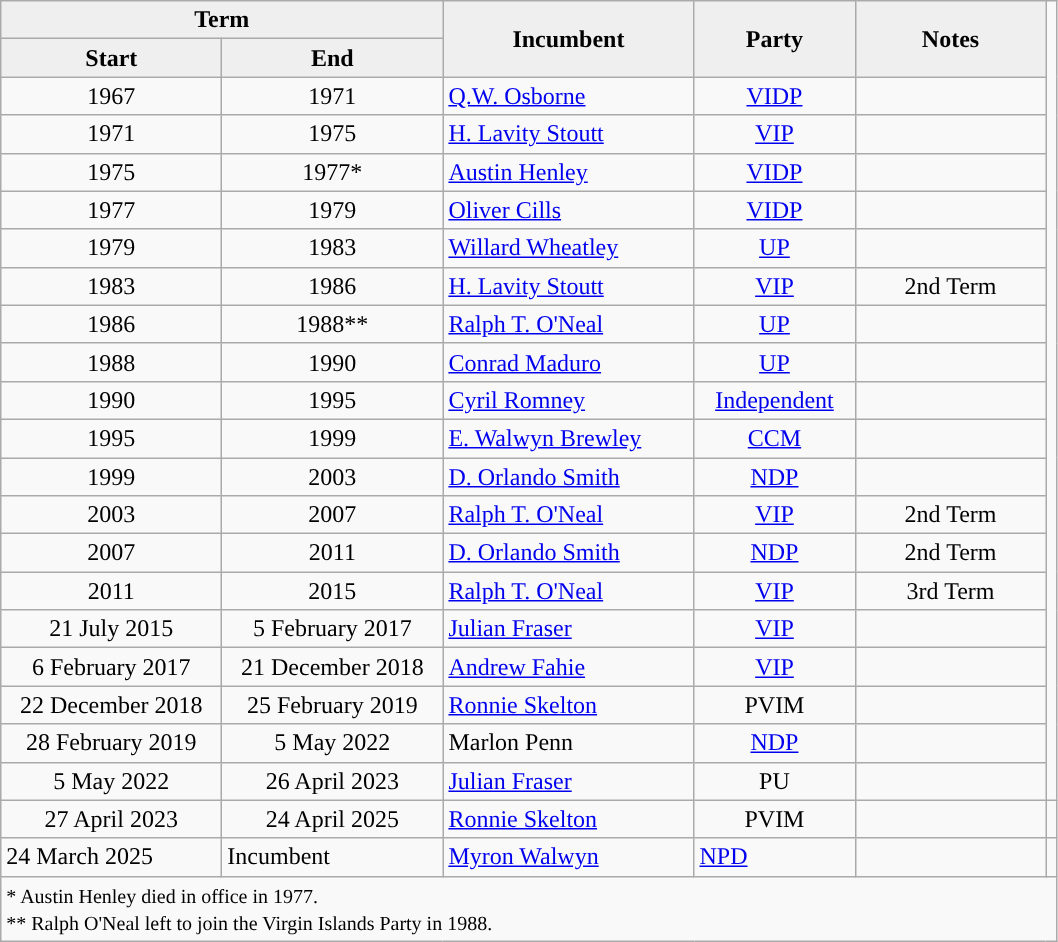<table class="wikitable">
<tr>
<th colspan="2" style="background: #efefef;" width="280">Term</th>
<th rowspan="2" style="background: #efefef;" width="160">Incumbent</th>
<th rowspan="2" style="background: #efefef;" width="100">Party</th>
<th rowspan="2" style="background: #efefef;" width="120">Notes</th>
</tr>
<tr>
<td style="background: #efefef;" align="center" width="140"><strong>Start</strong></td>
<td style="background: #efefef;" align="center" width="140"><strong>End</strong></td>
</tr>
<tr>
<td align="center">1967</td>
<td align="center">1971</td>
<td><a href='#'>Q.W. Osborne</a></td>
<td align="center"><a href='#'>VIDP</a></td>
<td></td>
</tr>
<tr>
<td align="center">1971</td>
<td align="center">1975</td>
<td><a href='#'>H. Lavity Stoutt</a></td>
<td align="center"><a href='#'>VIP</a></td>
<td></td>
</tr>
<tr>
<td align="center">1975</td>
<td align="center">1977*</td>
<td><a href='#'>Austin Henley</a></td>
<td align="center"><a href='#'>VIDP</a></td>
<td></td>
</tr>
<tr>
<td align="center">1977</td>
<td align="center">1979</td>
<td><a href='#'>Oliver Cills</a></td>
<td align="center"><a href='#'>VIDP</a></td>
<td></td>
</tr>
<tr>
<td align="center">1979</td>
<td align="center">1983</td>
<td><a href='#'>Willard Wheatley</a></td>
<td align="center"><a href='#'>UP</a></td>
<td></td>
</tr>
<tr>
<td align="center">1983</td>
<td align="center">1986</td>
<td><a href='#'>H. Lavity Stoutt</a></td>
<td align="center"><a href='#'>VIP</a></td>
<td align="center">2nd Term</td>
</tr>
<tr>
<td align="center">1986</td>
<td align="center">1988**</td>
<td><a href='#'>Ralph T. O'Neal</a></td>
<td align="center"><a href='#'>UP</a></td>
<td></td>
</tr>
<tr>
<td align="center">1988</td>
<td align="center">1990</td>
<td><a href='#'>Conrad Maduro</a></td>
<td align="center"><a href='#'>UP</a></td>
<td></td>
</tr>
<tr>
<td align="center">1990</td>
<td align="center">1995</td>
<td><a href='#'>Cyril Romney</a></td>
<td align="center"><a href='#'>Independent</a></td>
<td></td>
</tr>
<tr>
<td align="center">1995</td>
<td align="center">1999</td>
<td><a href='#'>E. Walwyn Brewley</a></td>
<td align="center"><a href='#'>CCM</a></td>
<td></td>
</tr>
<tr>
<td align="center">1999</td>
<td align="center">2003</td>
<td><a href='#'>D. Orlando Smith</a></td>
<td align="center"><a href='#'>NDP</a></td>
<td></td>
</tr>
<tr>
<td align="center">2003</td>
<td align="center">2007</td>
<td><a href='#'>Ralph T. O'Neal</a></td>
<td align="center"><a href='#'>VIP</a></td>
<td align="center">2nd Term</td>
</tr>
<tr>
<td align="center">2007</td>
<td align="center">2011</td>
<td><a href='#'>D. Orlando Smith</a></td>
<td align="center"><a href='#'>NDP</a></td>
<td align="center">2nd Term</td>
</tr>
<tr>
<td align="center">2011</td>
<td align="center">2015</td>
<td><a href='#'>Ralph T. O'Neal</a></td>
<td align="center"><a href='#'>VIP</a></td>
<td align="center">3rd Term</td>
</tr>
<tr>
<td align="center">21 July 2015</td>
<td align="center">5 February 2017</td>
<td><a href='#'>Julian Fraser</a></td>
<td align="center"><a href='#'>VIP</a></td>
<td></td>
</tr>
<tr>
<td align="center">6 February 2017</td>
<td align="center">21 December 2018</td>
<td><a href='#'>Andrew Fahie</a></td>
<td align="center"><a href='#'>VIP</a></td>
<td></td>
</tr>
<tr>
<td align="center">22 December 2018</td>
<td align="center">25 February 2019</td>
<td><a href='#'>Ronnie Skelton</a></td>
<td align="center">PVIM</td>
<td></td>
</tr>
<tr>
<td align="center">28 February 2019</td>
<td align="center">5 May 2022</td>
<td>Marlon Penn</td>
<td align="center"><a href='#'>NDP</a></td>
<td></td>
</tr>
<tr>
<td align="center">5 May 2022</td>
<td align="center">26 April 2023</td>
<td><a href='#'>Julian Fraser</a></td>
<td align="center">PU</td>
<td></td>
</tr>
<tr>
<td align="center">27 April 2023</td>
<td align="center">24 April 2025</td>
<td><a href='#'>Ronnie Skelton</a></td>
<td align="center">PVIM</td>
<td></td>
<td></td>
</tr>
<tr>
<td>24 March 2025</td>
<td>Incumbent</td>
<td><a href='#'>Myron Walwyn</a></td>
<td><a href='#'>NPD</a></td>
<td></td>
<td></td>
</tr>
<tr>
<td colspan=6><small>* Austin Henley died in office in 1977.<br>** Ralph O'Neal left to join the Virgin Islands Party in 1988.</small></td>
</tr>
</table>
